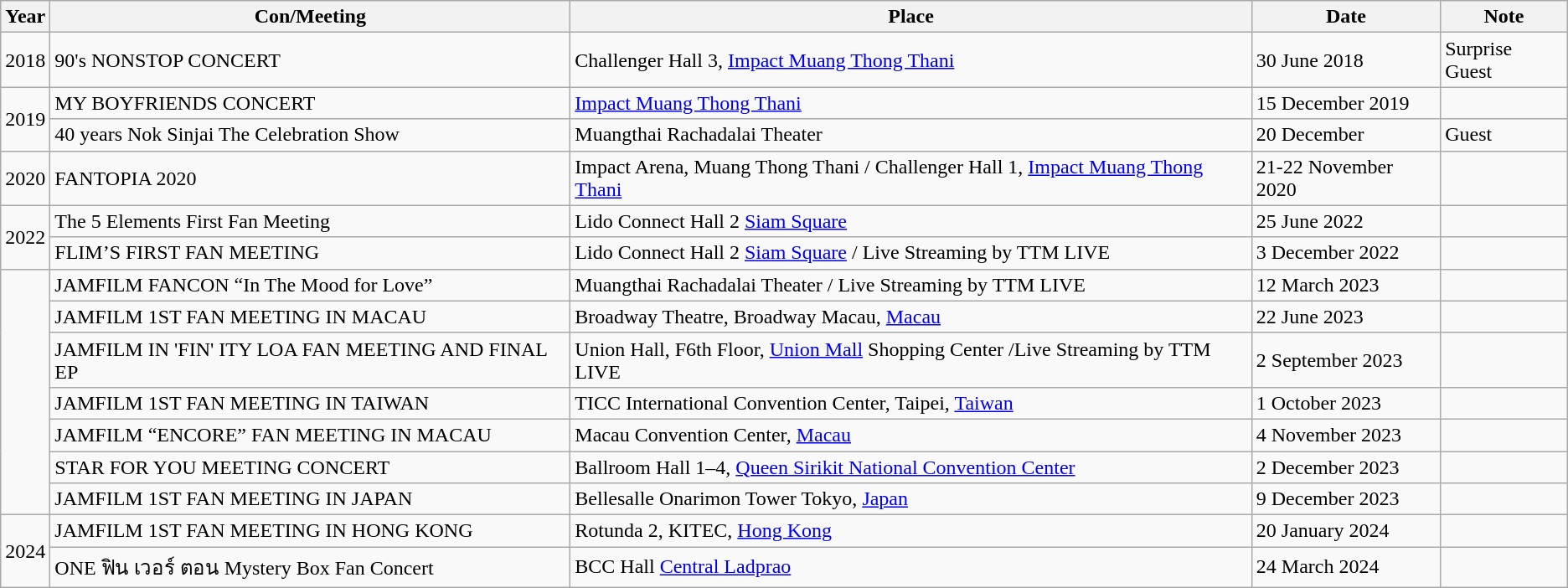<table class="wikitable sortable">
<tr>
<th>Year</th>
<th>Con/Meeting</th>
<th>Place</th>
<th>Date</th>
<th>Note</th>
</tr>
<tr>
<td>2018</td>
<td>90's NONSTOP CONCERT</td>
<td>Challenger Hall 3, <a href='#'>Impact Muang Thong Thani</a></td>
<td>30 June 2018</td>
<td>Surprise Guest</td>
</tr>
<tr>
<td rowspan="2">2019</td>
<td>MY BOYFRIENDS CONCERT</td>
<td><a href='#'>Impact Muang Thong Thani</a></td>
<td>15 December 2019</td>
<td></td>
</tr>
<tr>
<td>40 years Nok Sinjai The Celebration Show</td>
<td>Muangthai Rachadalai Theater</td>
<td>20 December</td>
<td>Guest</td>
</tr>
<tr>
<td>2020</td>
<td>FANTOPIA 2020</td>
<td>Impact Arena, Muang Thong Thani / Challenger Hall 1, <a href='#'>Impact Muang Thong Thani</a></td>
<td>21-22 November 2020</td>
<td></td>
</tr>
<tr>
<td rowspan="2">2022</td>
<td>The 5 Elements First Fan Meeting</td>
<td>Lido Connect Hall 2 <a href='#'>Siam Square</a></td>
<td>25 June 2022</td>
<td></td>
</tr>
<tr>
<td>FLIM’S FIRST FAN MEETING</td>
<td>Lido Connect Hall 2 <a href='#'>Siam Square</a> / Live Streaming by TTM LIVE</td>
<td>3 December 2022</td>
<td></td>
</tr>
<tr>
<td rowspan="7"></td>
<td>JAMFILM FANCON “In The Mood for Love”</td>
<td>Muangthai Rachadalai Theater / Live Streaming by TTM LIVE</td>
<td>12 March 2023</td>
<td></td>
</tr>
<tr>
<td>JAMFILM 1ST FAN MEETING IN MACAU</td>
<td>Broadway Theatre, Broadway Macau, <a href='#'>Macau</a></td>
<td>22 June 2023</td>
<td></td>
</tr>
<tr>
<td>JAMFILM IN 'FIN' ITY LOA FAN MEETING AND FINAL EP</td>
<td>Union Hall, F6th Floor, <a href='#'>Union Mall</a> Shopping Center /Live Streaming by TTM LIVE</td>
<td>2 September 2023</td>
<td></td>
</tr>
<tr>
<td>JAMFILM 1ST FAN MEETING IN TAIWAN</td>
<td>TICC International Convention Center, Taipei, <a href='#'>Taiwan</a></td>
<td>1 October 2023</td>
<td></td>
</tr>
<tr>
<td>JAMFILM “ENCORE” FAN MEETING IN MACAU</td>
<td>Macau Convention Center, <a href='#'>Macau</a></td>
<td>4 November 2023</td>
<td></td>
</tr>
<tr>
<td>STAR FOR YOU MEETING CONCERT</td>
<td>Ballroom Hall 1–4, <a href='#'>Queen Sirikit National Convention Center</a></td>
<td>2 December 2023</td>
<td></td>
</tr>
<tr>
<td>JAMFILM 1ST FAN MEETING IN JAPAN</td>
<td>Bellesalle Onarimon Tower Tokyo, <a href='#'>Japan</a></td>
<td>9 December 2023</td>
<td></td>
</tr>
<tr>
<td rowspan="2">2024</td>
<td>JAMFILM 1ST FAN MEETING IN  HONG KONG</td>
<td>Rotunda 2, KITEC, <a href='#'>Hong Kong</a></td>
<td>20 January 2024</td>
<td></td>
</tr>
<tr>
<td>ONE  ฟิน เวอร์ ตอน Mystery Box Fan Concert</td>
<td>BCC Hall <a href='#'>Central Ladprao</a></td>
<td>24 March 2024</td>
<td></td>
</tr>
</table>
